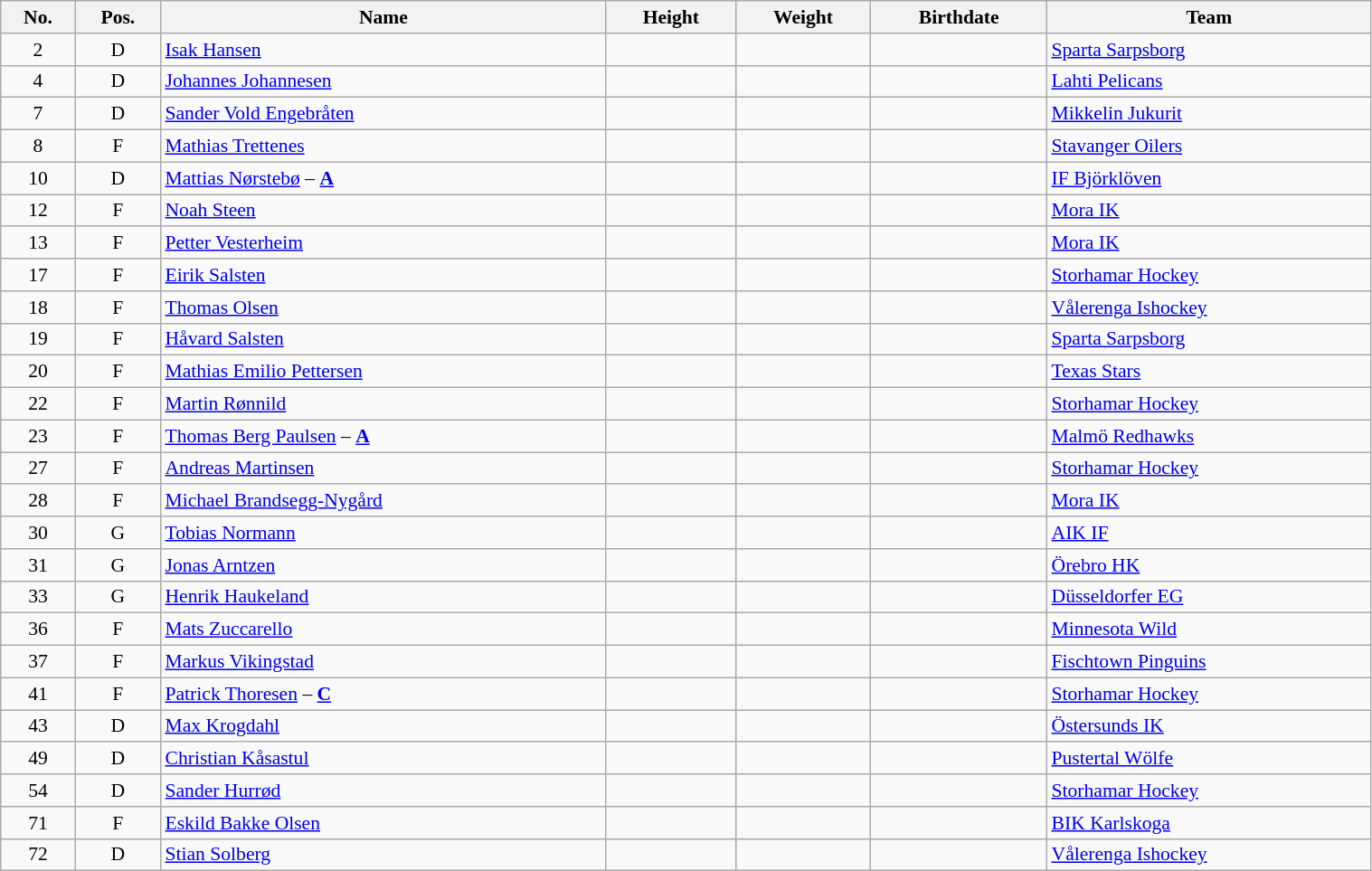<table width="80%" class="wikitable sortable" style="font-size: 90%; text-align: center;">
<tr>
<th>No.</th>
<th>Pos.</th>
<th>Name</th>
<th>Height</th>
<th>Weight</th>
<th>Birthdate</th>
<th>Team</th>
</tr>
<tr>
<td>2</td>
<td>D</td>
<td align=left><a href='#'>Isak Hansen</a></td>
<td></td>
<td></td>
<td></td>
<td style="text-align:left;"> <a href='#'>Sparta Sarpsborg</a></td>
</tr>
<tr>
<td>4</td>
<td>D</td>
<td align=left><a href='#'>Johannes Johannesen</a></td>
<td></td>
<td></td>
<td></td>
<td style="text-align:left;"> <a href='#'>Lahti Pelicans</a></td>
</tr>
<tr>
<td>7</td>
<td>D</td>
<td align=left><a href='#'>Sander Vold Engebråten</a></td>
<td></td>
<td></td>
<td></td>
<td style="text-align:left;"> <a href='#'>Mikkelin Jukurit</a></td>
</tr>
<tr>
<td>8</td>
<td>F</td>
<td align=left><a href='#'>Mathias Trettenes</a></td>
<td></td>
<td></td>
<td></td>
<td style="text-align:left;"> <a href='#'>Stavanger Oilers</a></td>
</tr>
<tr>
<td>10</td>
<td>D</td>
<td align=left><a href='#'>Mattias Nørstebø</a> – <strong><a href='#'>A</a></strong></td>
<td></td>
<td></td>
<td></td>
<td style="text-align:left;"> <a href='#'>IF Björklöven</a></td>
</tr>
<tr>
<td>12</td>
<td>F</td>
<td align=left><a href='#'>Noah Steen</a></td>
<td></td>
<td></td>
<td></td>
<td style="text-align:left;"> <a href='#'>Mora IK</a></td>
</tr>
<tr>
<td>13</td>
<td>F</td>
<td align=left><a href='#'>Petter Vesterheim</a></td>
<td></td>
<td></td>
<td></td>
<td style="text-align:left;"> <a href='#'>Mora IK</a></td>
</tr>
<tr>
<td>17</td>
<td>F</td>
<td align=left><a href='#'>Eirik Salsten</a></td>
<td></td>
<td></td>
<td></td>
<td style="text-align:left;"> <a href='#'>Storhamar Hockey</a></td>
</tr>
<tr>
<td>18</td>
<td>F</td>
<td align=left><a href='#'>Thomas Olsen</a></td>
<td></td>
<td></td>
<td></td>
<td style="text-align:left;"> <a href='#'>Vålerenga Ishockey</a></td>
</tr>
<tr>
<td>19</td>
<td>F</td>
<td align=left><a href='#'>Håvard Salsten</a></td>
<td></td>
<td></td>
<td></td>
<td style="text-align:left;"> <a href='#'>Sparta Sarpsborg</a></td>
</tr>
<tr>
<td>20</td>
<td>F</td>
<td align=left><a href='#'>Mathias Emilio Pettersen</a></td>
<td></td>
<td></td>
<td></td>
<td style="text-align:left;"> <a href='#'>Texas Stars</a></td>
</tr>
<tr>
<td>22</td>
<td>F</td>
<td align=left><a href='#'>Martin Rønnild</a></td>
<td></td>
<td></td>
<td></td>
<td style="text-align:left;"> <a href='#'>Storhamar Hockey</a></td>
</tr>
<tr>
<td>23</td>
<td>F</td>
<td align=left><a href='#'>Thomas Berg Paulsen</a> – <strong><a href='#'>A</a></strong></td>
<td></td>
<td></td>
<td></td>
<td style="text-align:left;"> <a href='#'>Malmö Redhawks</a></td>
</tr>
<tr>
<td>27</td>
<td>F</td>
<td align=left><a href='#'>Andreas Martinsen</a></td>
<td></td>
<td></td>
<td></td>
<td style="text-align:left;"> <a href='#'>Storhamar Hockey</a></td>
</tr>
<tr>
<td>28</td>
<td>F</td>
<td align=left><a href='#'>Michael Brandsegg-Nygård</a></td>
<td></td>
<td></td>
<td></td>
<td style="text-align:left;"> <a href='#'>Mora IK</a></td>
</tr>
<tr>
<td>30</td>
<td>G</td>
<td align=left><a href='#'>Tobias Normann</a></td>
<td></td>
<td></td>
<td></td>
<td style="text-align:left;"> <a href='#'>AIK IF</a></td>
</tr>
<tr>
<td>31</td>
<td>G</td>
<td align=left><a href='#'>Jonas Arntzen</a></td>
<td></td>
<td></td>
<td></td>
<td style="text-align:left;"> <a href='#'>Örebro HK</a></td>
</tr>
<tr>
<td>33</td>
<td>G</td>
<td align=left><a href='#'>Henrik Haukeland</a></td>
<td></td>
<td></td>
<td></td>
<td style="text-align:left;"> <a href='#'>Düsseldorfer EG</a></td>
</tr>
<tr>
<td>36</td>
<td>F</td>
<td align=left><a href='#'>Mats Zuccarello</a></td>
<td></td>
<td></td>
<td></td>
<td style="text-align:left;"> <a href='#'>Minnesota Wild</a></td>
</tr>
<tr>
<td>37</td>
<td>F</td>
<td align=left><a href='#'>Markus Vikingstad</a></td>
<td></td>
<td></td>
<td></td>
<td style="text-align:left;"> <a href='#'>Fischtown Pinguins</a></td>
</tr>
<tr>
<td>41</td>
<td>F</td>
<td align=left><a href='#'>Patrick Thoresen</a> – <strong><a href='#'>C</a></strong></td>
<td></td>
<td></td>
<td></td>
<td style="text-align:left;"> <a href='#'>Storhamar Hockey</a></td>
</tr>
<tr>
<td>43</td>
<td>D</td>
<td align=left><a href='#'>Max Krogdahl</a></td>
<td></td>
<td></td>
<td></td>
<td style="text-align:left;"> <a href='#'>Östersunds IK</a></td>
</tr>
<tr>
<td>49</td>
<td>D</td>
<td align=left><a href='#'>Christian Kåsastul</a></td>
<td></td>
<td></td>
<td></td>
<td style="text-align:left;"> <a href='#'>Pustertal Wölfe</a></td>
</tr>
<tr>
<td>54</td>
<td>D</td>
<td align=left><a href='#'>Sander Hurrød</a></td>
<td></td>
<td></td>
<td></td>
<td style="text-align:left;"> <a href='#'>Storhamar Hockey</a></td>
</tr>
<tr>
<td>71</td>
<td>F</td>
<td align=left><a href='#'>Eskild Bakke Olsen</a></td>
<td></td>
<td></td>
<td></td>
<td style="text-align:left;"> <a href='#'>BIK Karlskoga</a></td>
</tr>
<tr>
<td>72</td>
<td>D</td>
<td align=left><a href='#'>Stian Solberg</a></td>
<td></td>
<td></td>
<td></td>
<td style="text-align:left;"> <a href='#'>Vålerenga Ishockey</a></td>
</tr>
</table>
